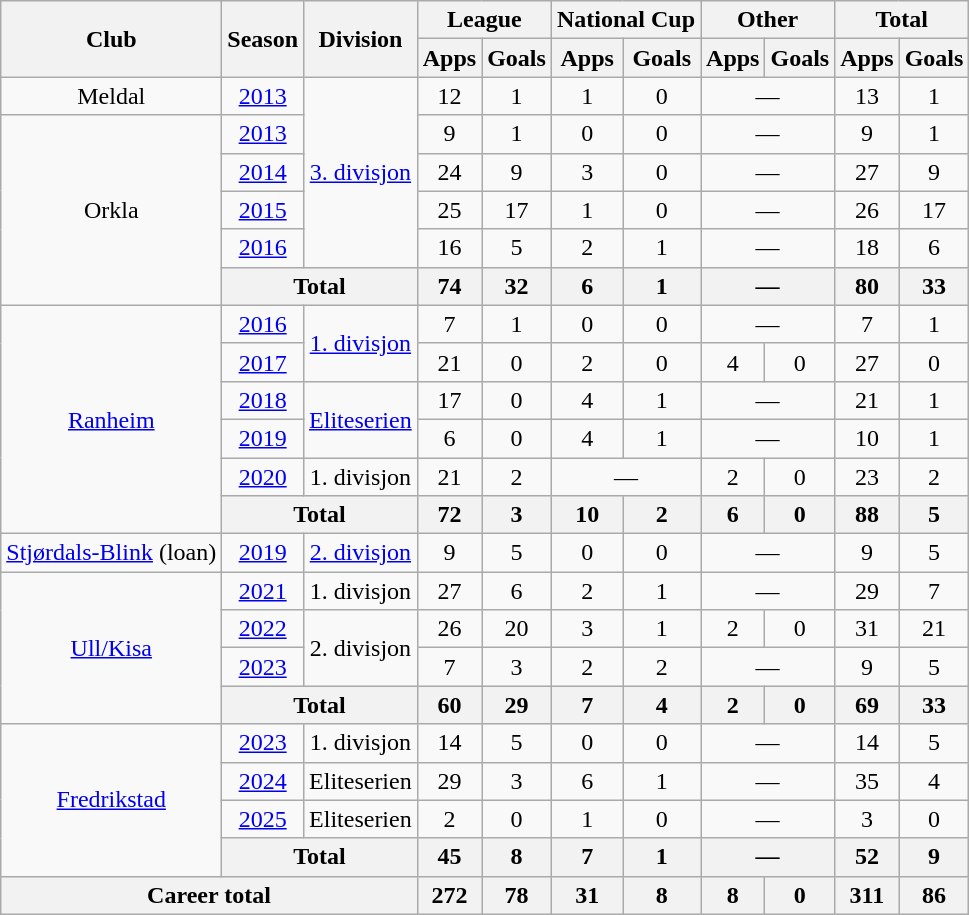<table class="wikitable" style="text-align: center;">
<tr>
<th rowspan="2">Club</th>
<th rowspan="2">Season</th>
<th rowspan="2">Division</th>
<th colspan="2">League</th>
<th colspan="2">National Cup</th>
<th colspan="2">Other</th>
<th colspan="2">Total</th>
</tr>
<tr>
<th>Apps</th>
<th>Goals</th>
<th>Apps</th>
<th>Goals</th>
<th>Apps</th>
<th>Goals</th>
<th>Apps</th>
<th>Goals</th>
</tr>
<tr>
<td>Meldal</td>
<td><a href='#'>2013</a></td>
<td rowspan="5"><a href='#'>3. divisjon</a></td>
<td>12</td>
<td>1</td>
<td>1</td>
<td>0</td>
<td colspan="2">—</td>
<td>13</td>
<td>1</td>
</tr>
<tr>
<td rowspan="5">Orkla</td>
<td><a href='#'>2013</a></td>
<td>9</td>
<td>1</td>
<td>0</td>
<td>0</td>
<td colspan="2">—</td>
<td>9</td>
<td>1</td>
</tr>
<tr>
<td><a href='#'>2014</a></td>
<td>24</td>
<td>9</td>
<td>3</td>
<td>0</td>
<td colspan="2">—</td>
<td>27</td>
<td>9</td>
</tr>
<tr>
<td><a href='#'>2015</a></td>
<td>25</td>
<td>17</td>
<td>1</td>
<td>0</td>
<td colspan="2">—</td>
<td>26</td>
<td>17</td>
</tr>
<tr>
<td><a href='#'>2016</a></td>
<td>16</td>
<td>5</td>
<td>2</td>
<td>1</td>
<td colspan="2">—</td>
<td>18</td>
<td>6</td>
</tr>
<tr>
<th colspan="2">Total</th>
<th>74</th>
<th>32</th>
<th>6</th>
<th>1</th>
<th colspan="2">—</th>
<th>80</th>
<th>33</th>
</tr>
<tr>
<td rowspan="6"><a href='#'>Ranheim</a></td>
<td><a href='#'>2016</a></td>
<td rowspan="2"><a href='#'>1. divisjon</a></td>
<td>7</td>
<td>1</td>
<td>0</td>
<td>0</td>
<td colspan="2">—</td>
<td>7</td>
<td>1</td>
</tr>
<tr>
<td><a href='#'>2017</a></td>
<td>21</td>
<td>0</td>
<td>2</td>
<td>0</td>
<td>4</td>
<td>0</td>
<td>27</td>
<td>0</td>
</tr>
<tr>
<td><a href='#'>2018</a></td>
<td rowspan="2"><a href='#'>Eliteserien</a></td>
<td>17</td>
<td>0</td>
<td>4</td>
<td>1</td>
<td colspan="2">—</td>
<td>21</td>
<td>1</td>
</tr>
<tr>
<td><a href='#'>2019</a></td>
<td>6</td>
<td>0</td>
<td>4</td>
<td>1</td>
<td colspan="2">—</td>
<td>10</td>
<td>1</td>
</tr>
<tr>
<td><a href='#'>2020</a></td>
<td>1. divisjon</td>
<td>21</td>
<td>2</td>
<td colspan="2">—</td>
<td>2</td>
<td>0</td>
<td>23</td>
<td>2</td>
</tr>
<tr>
<th colspan="2">Total</th>
<th>72</th>
<th>3</th>
<th>10</th>
<th>2</th>
<th>6</th>
<th>0</th>
<th>88</th>
<th>5</th>
</tr>
<tr>
<td><a href='#'>Stjørdals-Blink</a> (loan)</td>
<td><a href='#'>2019</a></td>
<td><a href='#'>2. divisjon</a></td>
<td>9</td>
<td>5</td>
<td>0</td>
<td>0</td>
<td colspan="2">—</td>
<td>9</td>
<td>5</td>
</tr>
<tr>
<td rowspan="4"><a href='#'>Ull/Kisa</a></td>
<td><a href='#'>2021</a></td>
<td>1. divisjon</td>
<td>27</td>
<td>6</td>
<td>2</td>
<td>1</td>
<td colspan="2">—</td>
<td>29</td>
<td>7</td>
</tr>
<tr>
<td><a href='#'>2022</a></td>
<td rowspan="2">2. divisjon</td>
<td>26</td>
<td>20</td>
<td>3</td>
<td>1</td>
<td>2</td>
<td>0</td>
<td>31</td>
<td>21</td>
</tr>
<tr>
<td><a href='#'>2023</a></td>
<td>7</td>
<td>3</td>
<td>2</td>
<td>2</td>
<td colspan="2">—</td>
<td>9</td>
<td>5</td>
</tr>
<tr>
<th colspan="2">Total</th>
<th>60</th>
<th>29</th>
<th>7</th>
<th>4</th>
<th>2</th>
<th>0</th>
<th>69</th>
<th>33</th>
</tr>
<tr>
<td rowspan="4"><a href='#'>Fredrikstad</a></td>
<td><a href='#'>2023</a></td>
<td>1. divisjon</td>
<td>14</td>
<td>5</td>
<td>0</td>
<td>0</td>
<td colspan="2">—</td>
<td>14</td>
<td>5</td>
</tr>
<tr>
<td><a href='#'>2024</a></td>
<td>Eliteserien</td>
<td>29</td>
<td>3</td>
<td>6</td>
<td>1</td>
<td colspan="2">—</td>
<td>35</td>
<td>4</td>
</tr>
<tr>
<td><a href='#'>2025</a></td>
<td>Eliteserien</td>
<td>2</td>
<td>0</td>
<td>1</td>
<td>0</td>
<td colspan="2">—</td>
<td>3</td>
<td>0</td>
</tr>
<tr>
<th colspan="2">Total</th>
<th>45</th>
<th>8</th>
<th>7</th>
<th>1</th>
<th colspan="2">—</th>
<th>52</th>
<th>9</th>
</tr>
<tr>
<th colspan="3">Career total</th>
<th>272</th>
<th>78</th>
<th>31</th>
<th>8</th>
<th>8</th>
<th>0</th>
<th>311</th>
<th>86</th>
</tr>
</table>
